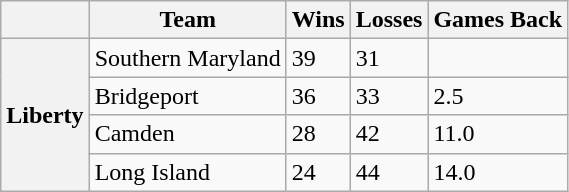<table class="wikitable">
<tr>
<th></th>
<th>Team</th>
<th>Wins</th>
<th>Losses</th>
<th>Games Back</th>
</tr>
<tr>
<th rowspan="4">Liberty</th>
<td>Southern Maryland</td>
<td>39</td>
<td>31</td>
<td> </td>
</tr>
<tr>
<td>Bridgeport</td>
<td>36</td>
<td>33</td>
<td>2.5</td>
</tr>
<tr>
<td>Camden</td>
<td>28</td>
<td>42</td>
<td>11.0</td>
</tr>
<tr>
<td>Long Island</td>
<td>24</td>
<td>44</td>
<td>14.0</td>
</tr>
</table>
